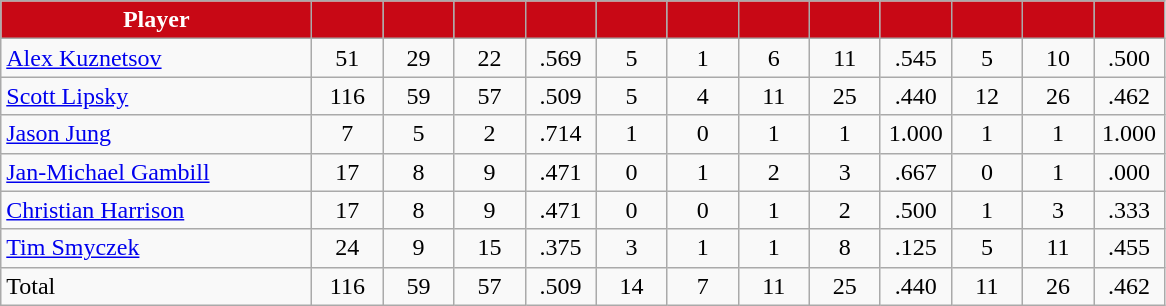<table class="wikitable" style="text-align:center">
<tr>
<th style="background:#C80815; color:white" width="200px">Player</th>
<th style="background:#C80815; color:white" width="40px"></th>
<th style="background:#C80815; color:white" width="40px"></th>
<th style="background:#C80815; color:white" width="40px"></th>
<th style="background:#C80815; color:white" width="40px"></th>
<th style="background:#C80815; color:white" width="40px"></th>
<th style="background:#C80815; color:white" width="40px"></th>
<th style="background:#C80815; color:white" width="40px"></th>
<th style="background:#C80815; color:white" width="40px"></th>
<th style="background:#C80815; color:white" width="40px"></th>
<th style="background:#C80815; color:white" width="40px"></th>
<th style="background:#C80815; color:white" width="40px"></th>
<th style="background:#C80815; color:white" width="40px"></th>
</tr>
<tr>
<td style="text-align:left"><a href='#'>Alex Kuznetsov</a></td>
<td>51</td>
<td>29</td>
<td>22</td>
<td>.569</td>
<td>5</td>
<td>1</td>
<td>6</td>
<td>11</td>
<td>.545</td>
<td>5</td>
<td>10</td>
<td>.500</td>
</tr>
<tr>
<td style="text-align:left"><a href='#'>Scott Lipsky</a></td>
<td>116</td>
<td>59</td>
<td>57</td>
<td>.509</td>
<td>5</td>
<td>4</td>
<td>11</td>
<td>25</td>
<td>.440</td>
<td>12</td>
<td>26</td>
<td>.462</td>
</tr>
<tr>
<td style="text-align:left"><a href='#'>Jason Jung</a></td>
<td>7</td>
<td>5</td>
<td>2</td>
<td>.714</td>
<td>1</td>
<td>0</td>
<td>1</td>
<td>1</td>
<td>1.000</td>
<td>1</td>
<td>1</td>
<td>1.000</td>
</tr>
<tr>
<td style="text-align:left"><a href='#'>Jan-Michael Gambill</a></td>
<td>17</td>
<td>8</td>
<td>9</td>
<td>.471</td>
<td>0</td>
<td>1</td>
<td>2</td>
<td>3</td>
<td>.667</td>
<td>0</td>
<td>1</td>
<td>.000</td>
</tr>
<tr>
<td style="text-align:left"><a href='#'>Christian Harrison</a></td>
<td>17</td>
<td>8</td>
<td>9</td>
<td>.471</td>
<td>0</td>
<td>0</td>
<td>1</td>
<td>2</td>
<td>.500</td>
<td>1</td>
<td>3</td>
<td>.333</td>
</tr>
<tr>
<td style="text-align:left"><a href='#'>Tim Smyczek</a></td>
<td>24</td>
<td>9</td>
<td>15</td>
<td>.375</td>
<td>3</td>
<td>1</td>
<td>1</td>
<td>8</td>
<td>.125</td>
<td>5</td>
<td>11</td>
<td>.455</td>
</tr>
<tr>
<td style="text-align:left">Total</td>
<td>116</td>
<td>59</td>
<td>57</td>
<td>.509</td>
<td>14</td>
<td>7</td>
<td>11</td>
<td>25</td>
<td>.440</td>
<td>11</td>
<td>26</td>
<td>.462</td>
</tr>
</table>
